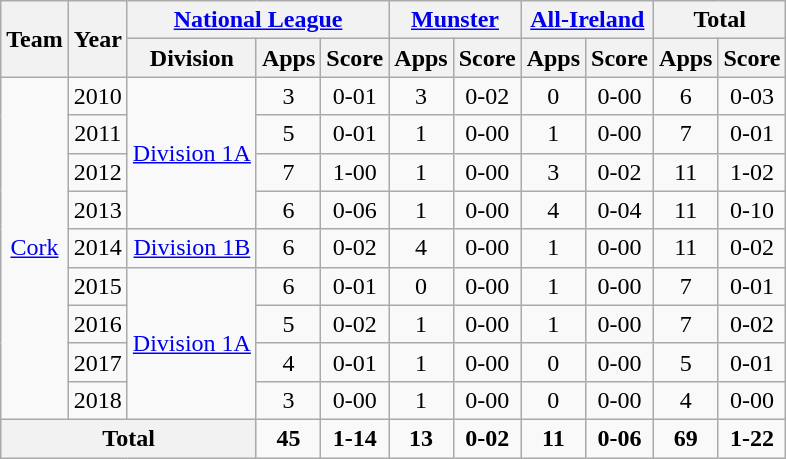<table class="wikitable" style="text-align:center">
<tr>
<th rowspan="2">Team</th>
<th rowspan="2">Year</th>
<th colspan="3"><a href='#'>National League</a></th>
<th colspan="2"><a href='#'>Munster</a></th>
<th colspan="2"><a href='#'>All-Ireland</a></th>
<th colspan="2">Total</th>
</tr>
<tr>
<th>Division</th>
<th>Apps</th>
<th>Score</th>
<th>Apps</th>
<th>Score</th>
<th>Apps</th>
<th>Score</th>
<th>Apps</th>
<th>Score</th>
</tr>
<tr>
<td rowspan="9"><a href='#'>Cork</a></td>
<td>2010</td>
<td rowspan="4"><a href='#'>Division 1A</a></td>
<td>3</td>
<td>0-01</td>
<td>3</td>
<td>0-02</td>
<td>0</td>
<td>0-00</td>
<td>6</td>
<td>0-03</td>
</tr>
<tr>
<td>2011</td>
<td>5</td>
<td>0-01</td>
<td>1</td>
<td>0-00</td>
<td>1</td>
<td>0-00</td>
<td>7</td>
<td>0-01</td>
</tr>
<tr>
<td>2012</td>
<td>7</td>
<td>1-00</td>
<td>1</td>
<td>0-00</td>
<td>3</td>
<td>0-02</td>
<td>11</td>
<td>1-02</td>
</tr>
<tr>
<td>2013</td>
<td>6</td>
<td>0-06</td>
<td>1</td>
<td>0-00</td>
<td>4</td>
<td>0-04</td>
<td>11</td>
<td>0-10</td>
</tr>
<tr>
<td>2014</td>
<td rowspan="1"><a href='#'>Division 1B</a></td>
<td>6</td>
<td>0-02</td>
<td>4</td>
<td>0-00</td>
<td>1</td>
<td>0-00</td>
<td>11</td>
<td>0-02</td>
</tr>
<tr>
<td>2015</td>
<td rowspan="4"><a href='#'>Division 1A</a></td>
<td>6</td>
<td>0-01</td>
<td>0</td>
<td>0-00</td>
<td>1</td>
<td>0-00</td>
<td>7</td>
<td>0-01</td>
</tr>
<tr>
<td>2016</td>
<td>5</td>
<td>0-02</td>
<td>1</td>
<td>0-00</td>
<td>1</td>
<td>0-00</td>
<td>7</td>
<td>0-02</td>
</tr>
<tr>
<td>2017</td>
<td>4</td>
<td>0-01</td>
<td>1</td>
<td>0-00</td>
<td>0</td>
<td>0-00</td>
<td>5</td>
<td>0-01</td>
</tr>
<tr>
<td>2018</td>
<td>3</td>
<td>0-00</td>
<td>1</td>
<td>0-00</td>
<td>0</td>
<td>0-00</td>
<td>4</td>
<td>0-00</td>
</tr>
<tr>
<th colspan="3">Total</th>
<td><strong>45</strong></td>
<td><strong>1-14</strong></td>
<td><strong>13</strong></td>
<td><strong>0-02</strong></td>
<td><strong>11</strong></td>
<td><strong>0-06</strong></td>
<td><strong>69</strong></td>
<td><strong>1-22</strong></td>
</tr>
</table>
